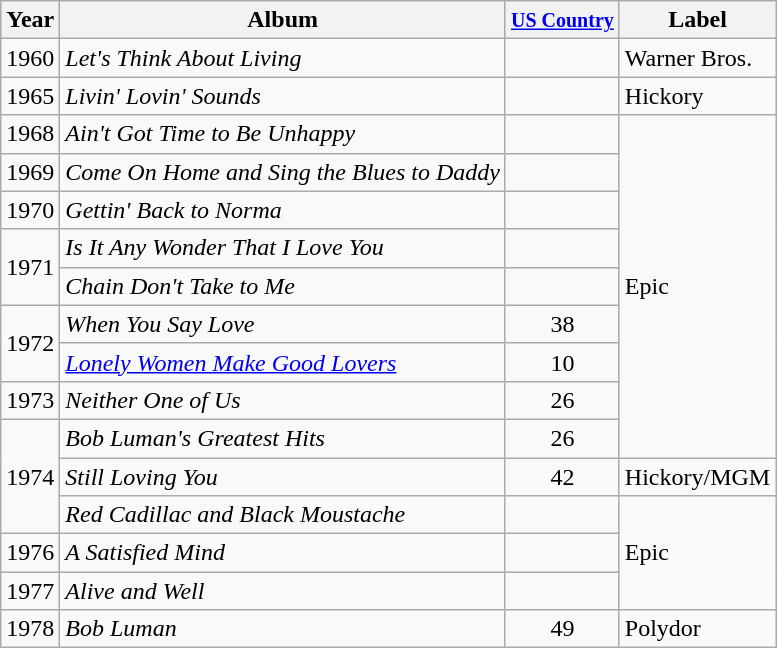<table class="wikitable">
<tr>
<th>Year</th>
<th>Album</th>
<th><small><a href='#'>US Country</a></small></th>
<th>Label</th>
</tr>
<tr>
<td>1960</td>
<td><em>Let's Think About Living</em></td>
<td></td>
<td>Warner Bros.</td>
</tr>
<tr>
<td>1965</td>
<td><em>Livin' Lovin' Sounds</em></td>
<td></td>
<td>Hickory</td>
</tr>
<tr>
<td>1968</td>
<td><em>Ain't Got Time to Be Unhappy</em></td>
<td></td>
<td rowspan="9">Epic</td>
</tr>
<tr>
<td>1969</td>
<td><em>Come On Home and Sing the Blues to Daddy</em></td>
<td></td>
</tr>
<tr>
<td>1970</td>
<td><em>Gettin' Back to Norma</em></td>
<td></td>
</tr>
<tr>
<td rowspan="2">1971</td>
<td><em>Is It Any Wonder That I Love You</em></td>
<td></td>
</tr>
<tr>
<td><em>Chain Don't Take to Me</em></td>
<td></td>
</tr>
<tr>
<td rowspan="2">1972</td>
<td><em>When You Say Love</em></td>
<td align="center">38</td>
</tr>
<tr>
<td><em><a href='#'>Lonely Women Make Good Lovers</a></em></td>
<td align="center">10</td>
</tr>
<tr>
<td>1973</td>
<td><em>Neither One of Us</em></td>
<td align="center">26</td>
</tr>
<tr>
<td rowspan="3">1974</td>
<td><em>Bob Luman's Greatest Hits</em></td>
<td align="center">26</td>
</tr>
<tr>
<td><em>Still Loving You</em></td>
<td align="center">42</td>
<td>Hickory/MGM</td>
</tr>
<tr>
<td><em>Red Cadillac and Black Moustache</em></td>
<td></td>
<td rowspan="3">Epic</td>
</tr>
<tr>
<td>1976</td>
<td><em>A Satisfied Mind</em></td>
<td></td>
</tr>
<tr>
<td>1977</td>
<td><em>Alive and Well</em></td>
<td></td>
</tr>
<tr>
<td>1978</td>
<td><em>Bob Luman</em></td>
<td align="center">49</td>
<td>Polydor</td>
</tr>
</table>
